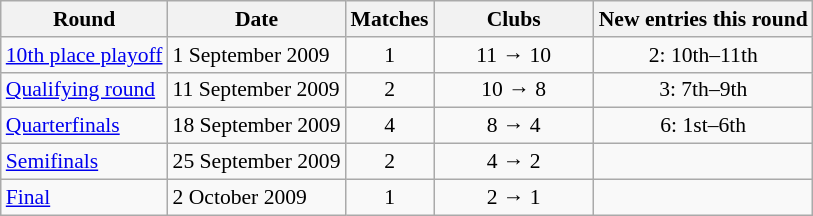<table class="wikitable" style="font-size:90%;">
<tr>
<th>Round</th>
<th>Date</th>
<th>Matches</th>
<th width=100>Clubs</th>
<th>New entries this round</th>
</tr>
<tr>
<td><a href='#'>10th place playoff</a></td>
<td>1 September 2009</td>
<td align=center>1</td>
<td align=center>11 → 10</td>
<td align=center>2: 10th–11th</td>
</tr>
<tr>
<td><a href='#'>Qualifying round</a></td>
<td>11 September 2009</td>
<td align=center>2</td>
<td align=center>10 → 8</td>
<td align=center>3: 7th–9th</td>
</tr>
<tr>
<td><a href='#'>Quarterfinals</a></td>
<td>18 September 2009</td>
<td align=center>4</td>
<td align=center>8 → 4</td>
<td align=center>6: 1st–6th</td>
</tr>
<tr>
<td><a href='#'>Semifinals</a></td>
<td>25 September 2009</td>
<td align=center>2</td>
<td align=center>4 → 2</td>
<td></td>
</tr>
<tr>
<td><a href='#'>Final</a></td>
<td>2 October 2009</td>
<td align=center>1</td>
<td align=center>2 → 1</td>
<td></td>
</tr>
</table>
